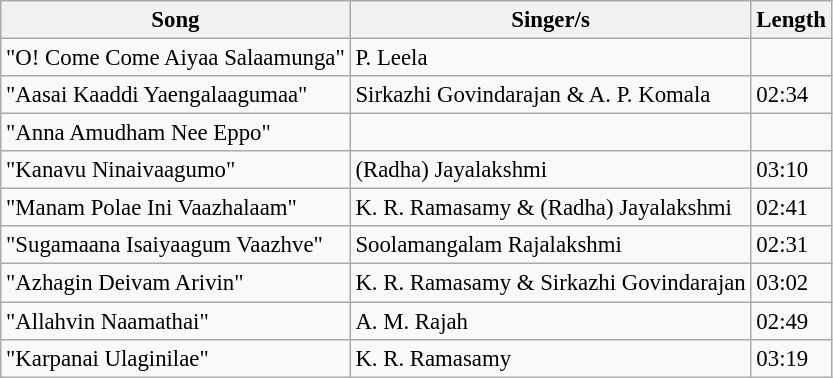<table class="wikitable" style="font-size:95%;">
<tr>
<th>Song</th>
<th>Singer/s</th>
<th>Length</th>
</tr>
<tr>
<td>"O! Come Come Aiyaa Salaamunga"</td>
<td>P. Leela</td>
<td></td>
</tr>
<tr>
<td>"Aasai Kaaddi Yaengalaagumaa"</td>
<td>Sirkazhi Govindarajan & A. P. Komala</td>
<td>02:34</td>
</tr>
<tr>
<td>"Anna Amudham Nee Eppo"</td>
<td></td>
<td></td>
</tr>
<tr>
<td>"Kanavu Ninaivaagumo"</td>
<td>(Radha) Jayalakshmi</td>
<td>03:10</td>
</tr>
<tr>
<td>"Manam Polae Ini Vaazhalaam"</td>
<td>K. R. Ramasamy & (Radha) Jayalakshmi</td>
<td>02:41</td>
</tr>
<tr>
<td>"Sugamaana Isaiyaagum Vaazhve"</td>
<td>Soolamangalam Rajalakshmi</td>
<td>02:31</td>
</tr>
<tr>
<td>"Azhagin Deivam Arivin"</td>
<td>K. R. Ramasamy & Sirkazhi Govindarajan</td>
<td>03:02</td>
</tr>
<tr>
<td>"Allahvin Naamathai"</td>
<td>A. M. Rajah</td>
<td>02:49</td>
</tr>
<tr>
<td>"Karpanai Ulaginilae"</td>
<td>K. R. Ramasamy</td>
<td>03:19</td>
</tr>
</table>
